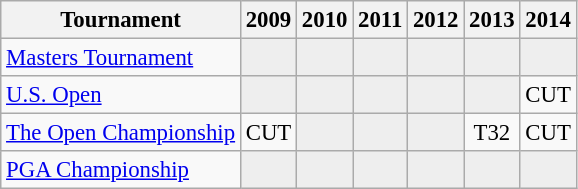<table class="wikitable" style="font-size:95%;text-align:center;">
<tr>
<th>Tournament</th>
<th>2009</th>
<th>2010</th>
<th>2011</th>
<th>2012</th>
<th>2013</th>
<th>2014</th>
</tr>
<tr>
<td align=left><a href='#'>Masters Tournament</a></td>
<td style="background:#eeeeee;"></td>
<td style="background:#eeeeee;"></td>
<td style="background:#eeeeee;"></td>
<td style="background:#eeeeee;"></td>
<td style="background:#eeeeee;"></td>
<td style="background:#eeeeee;"></td>
</tr>
<tr>
<td align=left><a href='#'>U.S. Open</a></td>
<td style="background:#eeeeee;"></td>
<td style="background:#eeeeee;"></td>
<td style="background:#eeeeee;"></td>
<td style="background:#eeeeee;"></td>
<td style="background:#eeeeee;"></td>
<td>CUT</td>
</tr>
<tr>
<td align=left><a href='#'>The Open Championship</a></td>
<td>CUT</td>
<td style="background:#eeeeee;"></td>
<td style="background:#eeeeee;"></td>
<td style="background:#eeeeee;"></td>
<td>T32</td>
<td>CUT</td>
</tr>
<tr>
<td align=left><a href='#'>PGA Championship</a></td>
<td style="background:#eeeeee;"></td>
<td style="background:#eeeeee;"></td>
<td style="background:#eeeeee;"></td>
<td style="background:#eeeeee;"></td>
<td style="background:#eeeeee;"></td>
<td style="background:#eeeeee;"></td>
</tr>
</table>
